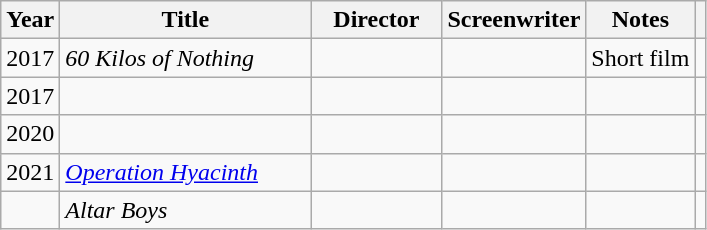<table class="wikitable">
<tr>
<th>Year</th>
<th width="160">Title</th>
<th width="80">Director</th>
<th width="80">Screenwriter</th>
<th class="unsortable">Notes</th>
<th class="unsortable"></th>
</tr>
<tr>
<td>2017</td>
<td><em>60 Kilos of Nothing</em></td>
<td></td>
<td></td>
<td>Short film</td>
<td></td>
</tr>
<tr>
<td>2017</td>
<td><em></em></td>
<td></td>
<td></td>
<td></td>
<td></td>
</tr>
<tr>
<td>2020</td>
<td><em></em></td>
<td></td>
<td></td>
<td></td>
<td></td>
</tr>
<tr>
<td>2021</td>
<td><em><a href='#'>Operation Hyacinth</a></em></td>
<td></td>
<td></td>
<td></td>
<td></td>
</tr>
<tr>
<td></td>
<td><em>Altar Boys</em></td>
<td></td>
<td></td>
<td></td>
<td></td>
</tr>
</table>
